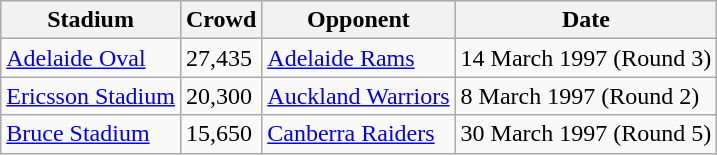<table class="wikitable">
<tr>
<th>Stadium</th>
<th>Crowd</th>
<th>Opponent</th>
<th>Date</th>
</tr>
<tr>
<td><a href='#'>Adelaide Oval</a></td>
<td>27,435</td>
<td><a href='#'>Adelaide Rams</a></td>
<td>14 March 1997 (Round 3)</td>
</tr>
<tr>
<td><a href='#'>Ericsson Stadium</a></td>
<td>20,300</td>
<td><a href='#'>Auckland Warriors</a></td>
<td>8 March 1997 (Round 2)</td>
</tr>
<tr>
<td><a href='#'>Bruce Stadium</a></td>
<td>15,650</td>
<td><a href='#'>Canberra Raiders</a></td>
<td>30 March 1997 (Round 5)</td>
</tr>
</table>
